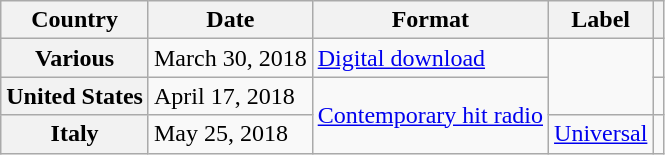<table class="wikitable plainrowheaders">
<tr>
<th>Country</th>
<th>Date</th>
<th>Format</th>
<th>Label</th>
<th></th>
</tr>
<tr>
<th scope="row">Various</th>
<td>March 30, 2018</td>
<td><a href='#'>Digital download</a></td>
<td rowspan="2"></td>
<td></td>
</tr>
<tr>
<th scope="row">United States</th>
<td>April 17, 2018</td>
<td rowspan="2"><a href='#'>Contemporary hit radio</a></td>
<td></td>
</tr>
<tr>
<th scope="row">Italy</th>
<td>May 25, 2018</td>
<td><a href='#'>Universal</a></td>
<td></td>
</tr>
</table>
